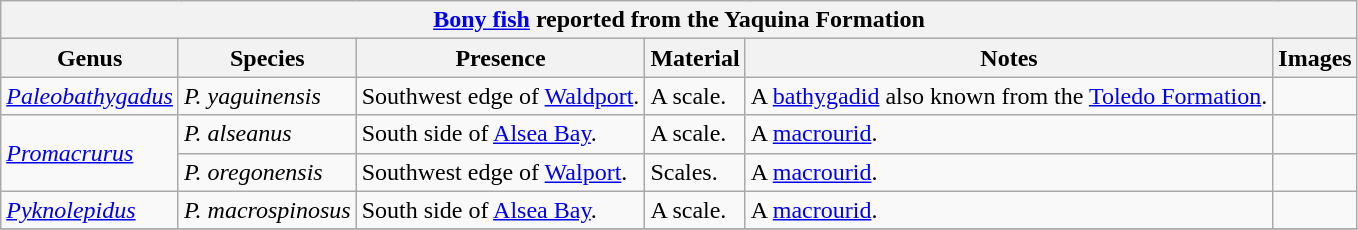<table class="wikitable" align="center">
<tr>
<th colspan="6" align="center"><strong><a href='#'>Bony fish</a> reported from the Yaquina Formation</strong></th>
</tr>
<tr>
<th>Genus</th>
<th>Species</th>
<th>Presence</th>
<th><strong>Material</strong></th>
<th>Notes</th>
<th>Images</th>
</tr>
<tr>
<td><em><a href='#'>Paleobathygadus</a></em></td>
<td><em>P. yaguinensis</em></td>
<td>Southwest edge of <a href='#'>Waldport</a>.</td>
<td>A scale.</td>
<td>A <a href='#'>bathygadid</a> also known from the <a href='#'>Toledo Formation</a>.</td>
<td></td>
</tr>
<tr>
<td rowspan=2><em><a href='#'>Promacrurus</a></em></td>
<td><em>P. alseanus</em></td>
<td>South side of <a href='#'>Alsea Bay</a>.</td>
<td>A scale.</td>
<td>A <a href='#'>macrourid</a>.</td>
<td></td>
</tr>
<tr>
<td><em>P. oregonensis</em></td>
<td>Southwest edge of <a href='#'>Walport</a>.</td>
<td>Scales.</td>
<td>A <a href='#'>macrourid</a>.</td>
<td></td>
</tr>
<tr>
<td><em><a href='#'>Pyknolepidus</a></em></td>
<td><em>P. macrospinosus</em></td>
<td>South side of <a href='#'>Alsea Bay</a>.</td>
<td>A scale.</td>
<td>A <a href='#'>macrourid</a>.</td>
<td></td>
</tr>
<tr>
</tr>
</table>
